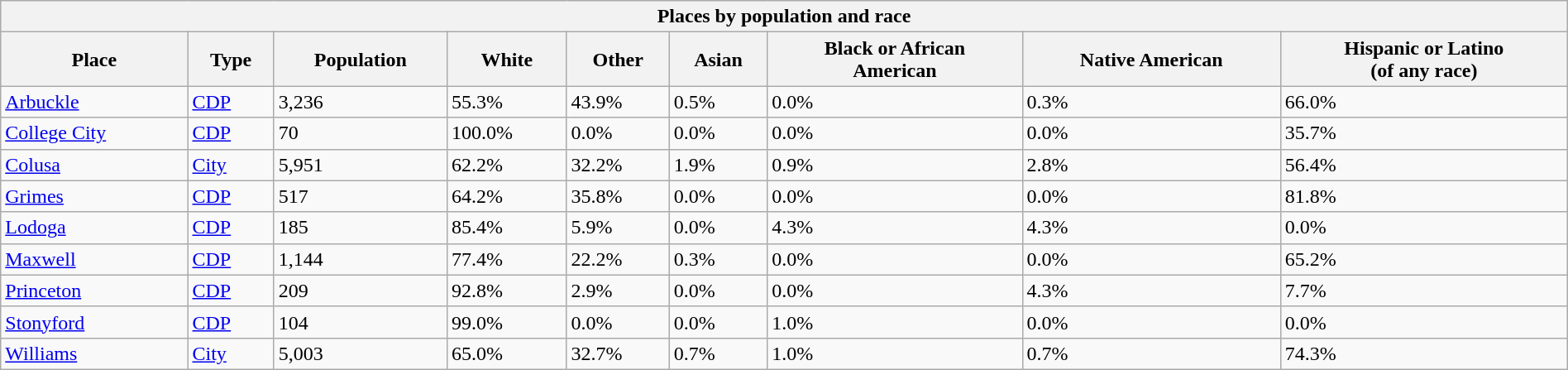<table class="wikitable sortable mw-collapsible collapsible collapsed" style="width: 100%;">
<tr>
<th colspan="9">Places by population and race</th>
</tr>
<tr>
<th>Place</th>
<th>Type</th>
<th data-sort-type="number">Population</th>
<th data-sort-type="number">White</th>
<th data-sort-type="number">Other<br></th>
<th data-sort-type="number">Asian</th>
<th data-sort-type="number">Black or African<br>American</th>
<th data-sort-type="number">Native American<br></th>
<th data-sort-type="number">Hispanic or Latino<br>(of any race)</th>
</tr>
<tr>
<td><a href='#'>Arbuckle</a></td>
<td><a href='#'>CDP</a></td>
<td>3,236</td>
<td>55.3%</td>
<td>43.9%</td>
<td>0.5%</td>
<td>0.0%</td>
<td>0.3%</td>
<td>66.0%</td>
</tr>
<tr>
<td><a href='#'>College City</a></td>
<td><a href='#'>CDP</a></td>
<td>70</td>
<td>100.0%</td>
<td>0.0%</td>
<td>0.0%</td>
<td>0.0%</td>
<td>0.0%</td>
<td>35.7%</td>
</tr>
<tr>
<td><a href='#'>Colusa</a></td>
<td><a href='#'>City</a></td>
<td>5,951</td>
<td>62.2%</td>
<td>32.2%</td>
<td>1.9%</td>
<td>0.9%</td>
<td>2.8%</td>
<td>56.4%</td>
</tr>
<tr>
<td><a href='#'>Grimes</a></td>
<td><a href='#'>CDP</a></td>
<td>517</td>
<td>64.2%</td>
<td>35.8%</td>
<td>0.0%</td>
<td>0.0%</td>
<td>0.0%</td>
<td>81.8%</td>
</tr>
<tr>
<td><a href='#'>Lodoga</a></td>
<td><a href='#'>CDP</a></td>
<td>185</td>
<td>85.4%</td>
<td>5.9%</td>
<td>0.0%</td>
<td>4.3%</td>
<td>4.3%</td>
<td>0.0%</td>
</tr>
<tr>
<td><a href='#'>Maxwell</a></td>
<td><a href='#'>CDP</a></td>
<td>1,144</td>
<td>77.4%</td>
<td>22.2%</td>
<td>0.3%</td>
<td>0.0%</td>
<td>0.0%</td>
<td>65.2%</td>
</tr>
<tr>
<td><a href='#'>Princeton</a></td>
<td><a href='#'>CDP</a></td>
<td>209</td>
<td>92.8%</td>
<td>2.9%</td>
<td>0.0%</td>
<td>0.0%</td>
<td>4.3%</td>
<td>7.7%</td>
</tr>
<tr>
<td><a href='#'>Stonyford</a></td>
<td><a href='#'>CDP</a></td>
<td>104</td>
<td>99.0%</td>
<td>0.0%</td>
<td>0.0%</td>
<td>1.0%</td>
<td>0.0%</td>
<td>0.0%</td>
</tr>
<tr>
<td><a href='#'>Williams</a></td>
<td><a href='#'>City</a></td>
<td>5,003</td>
<td>65.0%</td>
<td>32.7%</td>
<td>0.7%</td>
<td>1.0%</td>
<td>0.7%</td>
<td>74.3%</td>
</tr>
</table>
